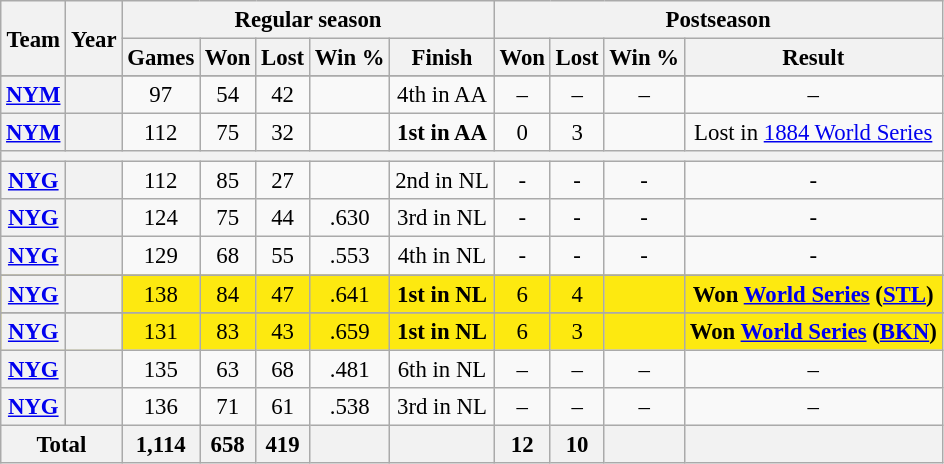<table class="wikitable" style="font-size: 95%; text-align:center;">
<tr>
<th rowspan="2">Team</th>
<th rowspan="2">Year</th>
<th colspan="5">Regular season</th>
<th colspan="4">Postseason</th>
</tr>
<tr>
<th>Games</th>
<th>Won</th>
<th>Lost</th>
<th>Win %</th>
<th>Finish</th>
<th>Won</th>
<th>Lost</th>
<th>Win %</th>
<th>Result</th>
</tr>
<tr>
</tr>
<tr>
<th><a href='#'>NYM</a></th>
<th></th>
<td>97</td>
<td>54</td>
<td>42</td>
<td></td>
<td>4th in AA</td>
<td>–</td>
<td>–</td>
<td>–</td>
<td>–</td>
</tr>
<tr>
<th><a href='#'>NYM</a></th>
<th></th>
<td>112</td>
<td>75</td>
<td>32</td>
<td></td>
<td><strong>1st in AA</strong></td>
<td>0</td>
<td>3</td>
<td></td>
<td>Lost in <a href='#'>1884 World Series</a></td>
</tr>
<tr>
<th colspan="11"></th>
</tr>
<tr>
<th><a href='#'>NYG</a></th>
<th></th>
<td>112</td>
<td>85</td>
<td>27</td>
<td></td>
<td>2nd in NL</td>
<td>-</td>
<td>-</td>
<td>-</td>
<td>-</td>
</tr>
<tr>
<th><a href='#'>NYG</a></th>
<th></th>
<td>124</td>
<td>75</td>
<td>44</td>
<td>.630</td>
<td>3rd in NL</td>
<td>-</td>
<td>-</td>
<td>-</td>
<td>-</td>
</tr>
<tr>
<th><a href='#'>NYG</a></th>
<th></th>
<td>129</td>
<td>68</td>
<td>55</td>
<td>.553</td>
<td>4th in NL</td>
<td>-</td>
<td>-</td>
<td>-</td>
<td>-</td>
</tr>
<tr>
</tr>
<tr style="background:#fde910">
<th><a href='#'>NYG</a></th>
<th></th>
<td>138</td>
<td>84</td>
<td>47</td>
<td>.641</td>
<td><strong>1st in NL</strong></td>
<td>6</td>
<td>4</td>
<td></td>
<td><strong>Won <a href='#'>World Series</a> (<a href='#'>STL</a>)</strong></td>
</tr>
<tr>
</tr>
<tr style="background:#fde910">
<th><a href='#'>NYG</a></th>
<th></th>
<td>131</td>
<td>83</td>
<td>43</td>
<td>.659</td>
<td><strong>1st in NL</strong></td>
<td>6</td>
<td>3</td>
<td></td>
<td><strong>Won <a href='#'>World Series</a> (<a href='#'>BKN</a>)</strong></td>
</tr>
<tr>
<th><a href='#'>NYG</a></th>
<th></th>
<td>135</td>
<td>63</td>
<td>68</td>
<td>.481</td>
<td>6th in NL</td>
<td>–</td>
<td>–</td>
<td>–</td>
<td>–</td>
</tr>
<tr>
<th><a href='#'>NYG</a></th>
<th></th>
<td>136</td>
<td>71</td>
<td>61</td>
<td>.538</td>
<td>3rd in NL</td>
<td>–</td>
<td>–</td>
<td>–</td>
<td>–</td>
</tr>
<tr>
<th colspan="2">Total</th>
<th>1,114</th>
<th>658</th>
<th>419</th>
<th></th>
<th></th>
<th>12</th>
<th>10</th>
<th></th>
<th></th>
</tr>
</table>
